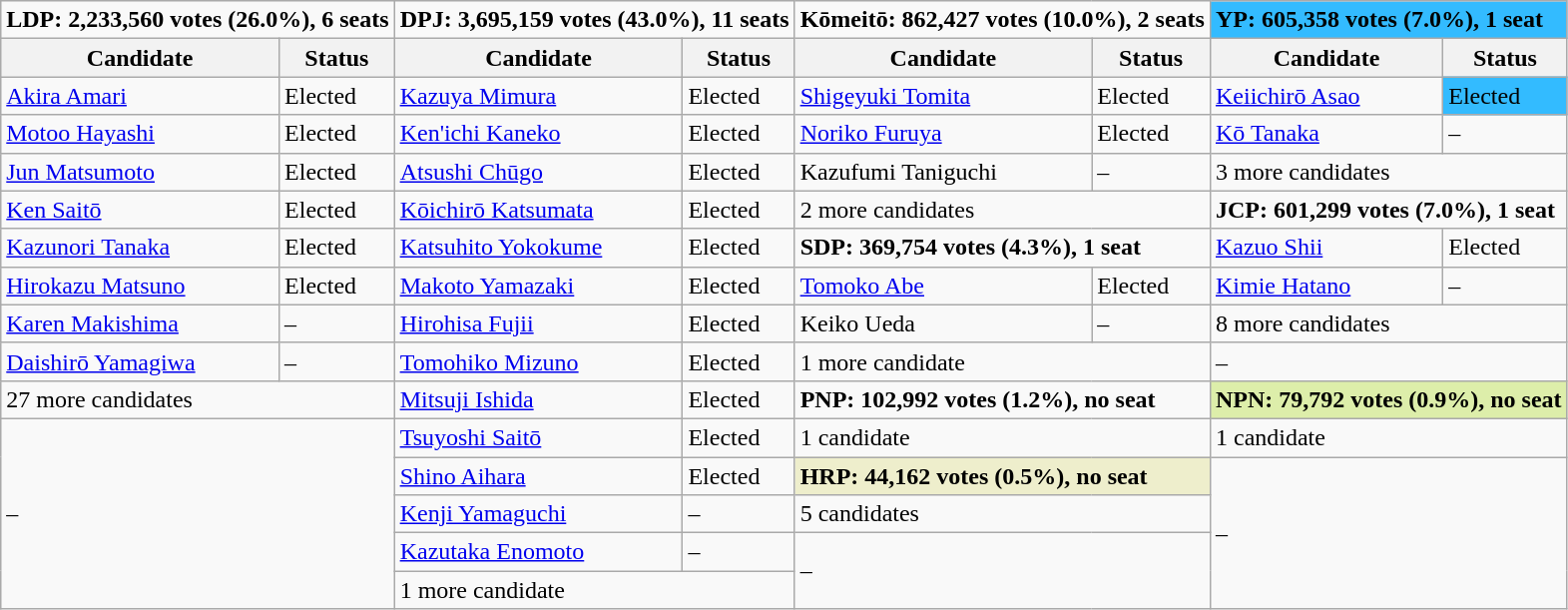<table class="wikitable">
<tr>
<td colspan="2" ><strong>LDP: 2,233,560 votes (26.0%), 6 seats</strong></td>
<td colspan="2" ><strong>DPJ: 3,695,159 votes (43.0%), 11 seats</strong></td>
<td colspan="2" ><strong>Kōmeitō: 862,427 votes (10.0%), 2 seats</strong></td>
<td colspan="5" style="background:#3bf;"><strong>YP: 605,358 votes (7.0%), 1 seat</strong></td>
</tr>
<tr>
<th>Candidate</th>
<th>Status</th>
<th>Candidate</th>
<th>Status</th>
<th>Candidate</th>
<th>Status</th>
<th>Candidate</th>
<th>Status</th>
</tr>
<tr>
<td><a href='#'>Akira Amari</a></td>
<td>Elected</td>
<td><a href='#'>Kazuya Mimura</a></td>
<td>Elected</td>
<td><a href='#'>Shigeyuki Tomita</a></td>
<td>Elected</td>
<td><a href='#'>Keiichirō Asao</a></td>
<td style="background:#3bf;">Elected</td>
</tr>
<tr>
<td><a href='#'>Motoo Hayashi</a></td>
<td>Elected</td>
<td><a href='#'>Ken'ichi Kaneko</a></td>
<td>Elected</td>
<td><a href='#'>Noriko Furuya</a></td>
<td>Elected</td>
<td><a href='#'>Kō Tanaka</a></td>
<td>–</td>
</tr>
<tr>
<td><a href='#'>Jun Matsumoto</a></td>
<td>Elected</td>
<td><a href='#'>Atsushi Chūgo</a></td>
<td>Elected</td>
<td>Kazufumi Taniguchi</td>
<td>–</td>
<td colspan="2">3 more candidates</td>
</tr>
<tr>
<td><a href='#'>Ken Saitō</a></td>
<td>Elected</td>
<td><a href='#'>Kōichirō Katsumata</a></td>
<td>Elected</td>
<td colspan="2">2 more candidates</td>
<td colspan="2" ><strong>JCP: 601,299 votes (7.0%), 1 seat</strong></td>
</tr>
<tr>
<td><a href='#'>Kazunori Tanaka</a></td>
<td>Elected</td>
<td><a href='#'>Katsuhito Yokokume</a></td>
<td>Elected</td>
<td colspan="2" ><strong>SDP: 369,754 votes (4.3%), 1 seat</strong></td>
<td><a href='#'>Kazuo Shii</a></td>
<td>Elected</td>
</tr>
<tr>
<td><a href='#'>Hirokazu Matsuno</a></td>
<td>Elected</td>
<td><a href='#'>Makoto Yamazaki</a></td>
<td>Elected</td>
<td><a href='#'>Tomoko Abe</a></td>
<td>Elected</td>
<td><a href='#'>Kimie Hatano</a></td>
<td>–</td>
</tr>
<tr>
<td><a href='#'>Karen Makishima</a></td>
<td>–</td>
<td><a href='#'>Hirohisa Fujii</a></td>
<td>Elected</td>
<td>Keiko Ueda</td>
<td>–</td>
<td colspan="2">8 more candidates</td>
</tr>
<tr>
<td><a href='#'>Daishirō Yamagiwa</a></td>
<td>–</td>
<td><a href='#'>Tomohiko Mizuno</a></td>
<td>Elected</td>
<td colspan="2">1 more candidate</td>
<td colspan="2">–</td>
</tr>
<tr>
<td colspan="2">27 more candidates</td>
<td><a href='#'>Mitsuji Ishida</a></td>
<td>Elected</td>
<td colspan="2" ><strong>PNP: 102,992 votes (1.2%), no seat</strong></td>
<td colspan="2" style="background:#dea;"><strong>NPN: 79,792 votes (0.9%), no seat</strong></td>
</tr>
<tr>
<td rowspan="5" colspan="2">–</td>
<td><a href='#'>Tsuyoshi Saitō</a></td>
<td>Elected</td>
<td colspan="2">1 candidate</td>
<td colspan="2">1 candidate</td>
</tr>
<tr>
<td><a href='#'>Shino Aihara</a></td>
<td>Elected</td>
<td colspan="2" style="background:#eec;"><strong>HRP: 44,162 votes (0.5%), no seat</strong></td>
<td rowspan="4" colspan="2">–</td>
</tr>
<tr>
<td><a href='#'>Kenji Yamaguchi</a></td>
<td>–</td>
<td colspan="2">5 candidates</td>
</tr>
<tr>
<td><a href='#'>Kazutaka Enomoto</a></td>
<td>–</td>
<td rowspan="2" colspan="2">–</td>
</tr>
<tr>
<td colspan="2">1 more candidate</td>
</tr>
</table>
